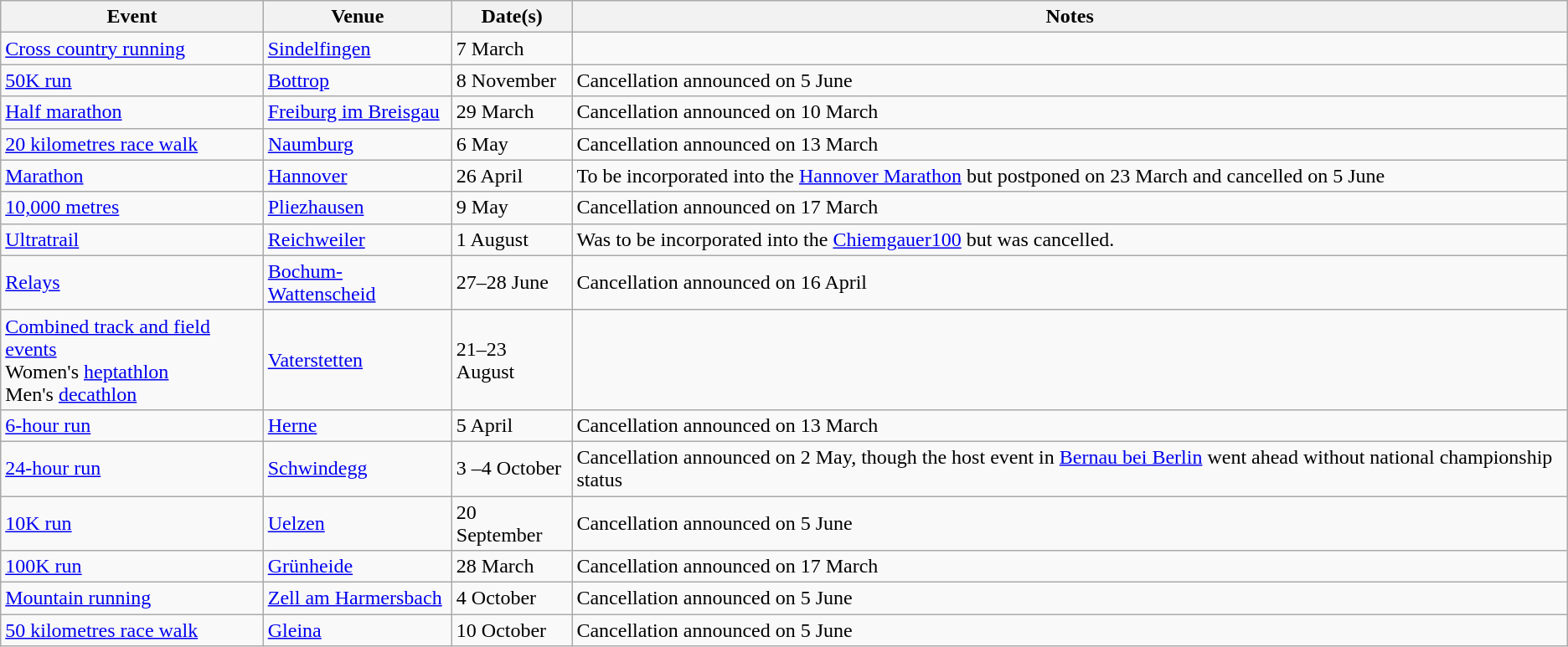<table class=wikitable>
<tr>
<th>Event</th>
<th>Venue</th>
<th>Date(s)</th>
<th>Notes</th>
</tr>
<tr>
<td><a href='#'>Cross country running</a></td>
<td><a href='#'>Sindelfingen</a></td>
<td>7 March</td>
<td></td>
</tr>
<tr>
<td><a href='#'>50K run</a></td>
<td><a href='#'>Bottrop</a></td>
<td>8 November</td>
<td>Cancellation announced on 5 June</td>
</tr>
<tr>
<td><a href='#'>Half marathon</a></td>
<td><a href='#'>Freiburg im Breisgau</a></td>
<td>29 March</td>
<td>Cancellation announced on 10 March</td>
</tr>
<tr>
<td><a href='#'>20 kilometres race walk</a></td>
<td><a href='#'>Naumburg</a></td>
<td>6 May</td>
<td>Cancellation announced on 13 March</td>
</tr>
<tr>
<td><a href='#'>Marathon</a></td>
<td><a href='#'>Hannover</a></td>
<td>26 April</td>
<td>To be incorporated into the <a href='#'>Hannover Marathon</a> but postponed on 23 March and cancelled on 5 June</td>
</tr>
<tr>
<td><a href='#'>10,000 metres</a></td>
<td><a href='#'>Pliezhausen</a></td>
<td>9 May</td>
<td>Cancellation announced on 17 March</td>
</tr>
<tr>
<td><a href='#'>Ultratrail</a></td>
<td><a href='#'>Reichweiler</a></td>
<td>1 August</td>
<td>Was to be incorporated into the <a href='#'>Chiemgauer100</a> but was cancelled.</td>
</tr>
<tr>
<td><a href='#'>Relays</a></td>
<td><a href='#'>Bochum-Wattenscheid</a></td>
<td>27–28 June</td>
<td>Cancellation announced on 16 April</td>
</tr>
<tr>
<td><a href='#'>Combined track and field events</a><br>Women's <a href='#'>heptathlon</a><br>Men's <a href='#'>decathlon</a></td>
<td><a href='#'>Vaterstetten</a></td>
<td>21–23 August</td>
<td></td>
</tr>
<tr>
<td><a href='#'>6-hour run</a></td>
<td><a href='#'>Herne</a></td>
<td>5 April</td>
<td>Cancellation announced on 13 March</td>
</tr>
<tr>
<td><a href='#'>24-hour run</a></td>
<td><a href='#'>Schwindegg</a></td>
<td>3 –4 October</td>
<td>Cancellation announced on 2 May, though the host event in <a href='#'>Bernau bei Berlin</a> went ahead without national championship status</td>
</tr>
<tr>
<td><a href='#'>10K run</a></td>
<td><a href='#'>Uelzen</a></td>
<td>20 September</td>
<td>Cancellation announced on 5 June</td>
</tr>
<tr>
<td><a href='#'>100K run</a></td>
<td><a href='#'>Grünheide</a></td>
<td>28 March</td>
<td>Cancellation announced on 17 March</td>
</tr>
<tr>
<td><a href='#'>Mountain running</a></td>
<td><a href='#'>Zell am Harmersbach</a></td>
<td>4 October</td>
<td>Cancellation announced on 5 June</td>
</tr>
<tr>
<td><a href='#'>50 kilometres race walk</a></td>
<td><a href='#'>Gleina</a></td>
<td>10 October</td>
<td>Cancellation announced on 5 June</td>
</tr>
</table>
